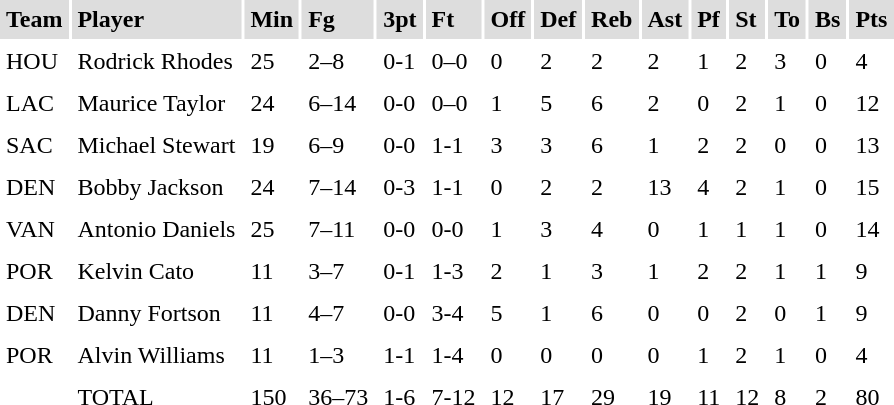<table cellpadding="4">
<tr bgcolor="#dddddd">
<td><strong>Team</strong></td>
<td><strong>Player</strong></td>
<td><strong>Min</strong></td>
<td><strong>Fg</strong></td>
<td><strong>3pt</strong></td>
<td><strong>Ft</strong></td>
<td><strong>Off</strong></td>
<td><strong>Def</strong></td>
<td><strong>Reb</strong></td>
<td><strong>Ast</strong></td>
<td><strong>Pf</strong></td>
<td><strong>St</strong></td>
<td><strong>To</strong></td>
<td><strong>Bs</strong></td>
<td><strong>Pts</strong></td>
</tr>
<tr>
<td>HOU</td>
<td>Rodrick Rhodes</td>
<td>25</td>
<td>2–8</td>
<td>0-1</td>
<td>0–0</td>
<td>0</td>
<td>2</td>
<td>2</td>
<td>2</td>
<td>1</td>
<td>2</td>
<td>3</td>
<td>0</td>
<td>4</td>
</tr>
<tr>
<td>LAC</td>
<td>Maurice Taylor</td>
<td>24</td>
<td>6–14</td>
<td>0-0</td>
<td>0–0</td>
<td>1</td>
<td>5</td>
<td>6</td>
<td>2</td>
<td>0</td>
<td>2</td>
<td>1</td>
<td>0</td>
<td>12</td>
</tr>
<tr>
<td>SAC</td>
<td>Michael Stewart</td>
<td>19</td>
<td>6–9</td>
<td>0-0</td>
<td>1-1</td>
<td>3</td>
<td>3</td>
<td>6</td>
<td>1</td>
<td>2</td>
<td>2</td>
<td>0</td>
<td>0</td>
<td>13</td>
</tr>
<tr>
<td>DEN</td>
<td>Bobby Jackson</td>
<td>24</td>
<td>7–14</td>
<td>0-3</td>
<td>1-1</td>
<td>0</td>
<td>2</td>
<td>2</td>
<td>13</td>
<td>4</td>
<td>2</td>
<td>1</td>
<td>0</td>
<td>15</td>
</tr>
<tr>
<td>VAN</td>
<td>Antonio Daniels</td>
<td>25</td>
<td>7–11</td>
<td>0-0</td>
<td>0-0</td>
<td>1</td>
<td>3</td>
<td>4</td>
<td>0</td>
<td>1</td>
<td>1</td>
<td>1</td>
<td>0</td>
<td>14</td>
</tr>
<tr>
<td>POR</td>
<td>Kelvin Cato</td>
<td>11</td>
<td>3–7</td>
<td>0-1</td>
<td>1-3</td>
<td>2</td>
<td>1</td>
<td>3</td>
<td>1</td>
<td>2</td>
<td>2</td>
<td>1</td>
<td>1</td>
<td>9</td>
</tr>
<tr>
<td>DEN</td>
<td>Danny Fortson</td>
<td>11</td>
<td>4–7</td>
<td>0-0</td>
<td>3-4</td>
<td>5</td>
<td>1</td>
<td>6</td>
<td>0</td>
<td>0</td>
<td>2</td>
<td>0</td>
<td>1</td>
<td>9</td>
</tr>
<tr>
<td>POR</td>
<td>Alvin Williams</td>
<td>11</td>
<td>1–3</td>
<td>1-1</td>
<td>1-4</td>
<td>0</td>
<td>0</td>
<td>0</td>
<td>0</td>
<td>1</td>
<td>2</td>
<td>1</td>
<td>0</td>
<td>4</td>
</tr>
<tr>
<td></td>
<td>TOTAL</td>
<td>150</td>
<td>36–73</td>
<td>1-6</td>
<td>7-12</td>
<td>12</td>
<td>17</td>
<td>29</td>
<td>19</td>
<td>11</td>
<td>12</td>
<td>8</td>
<td>2</td>
<td>80</td>
</tr>
<tr>
</tr>
</table>
